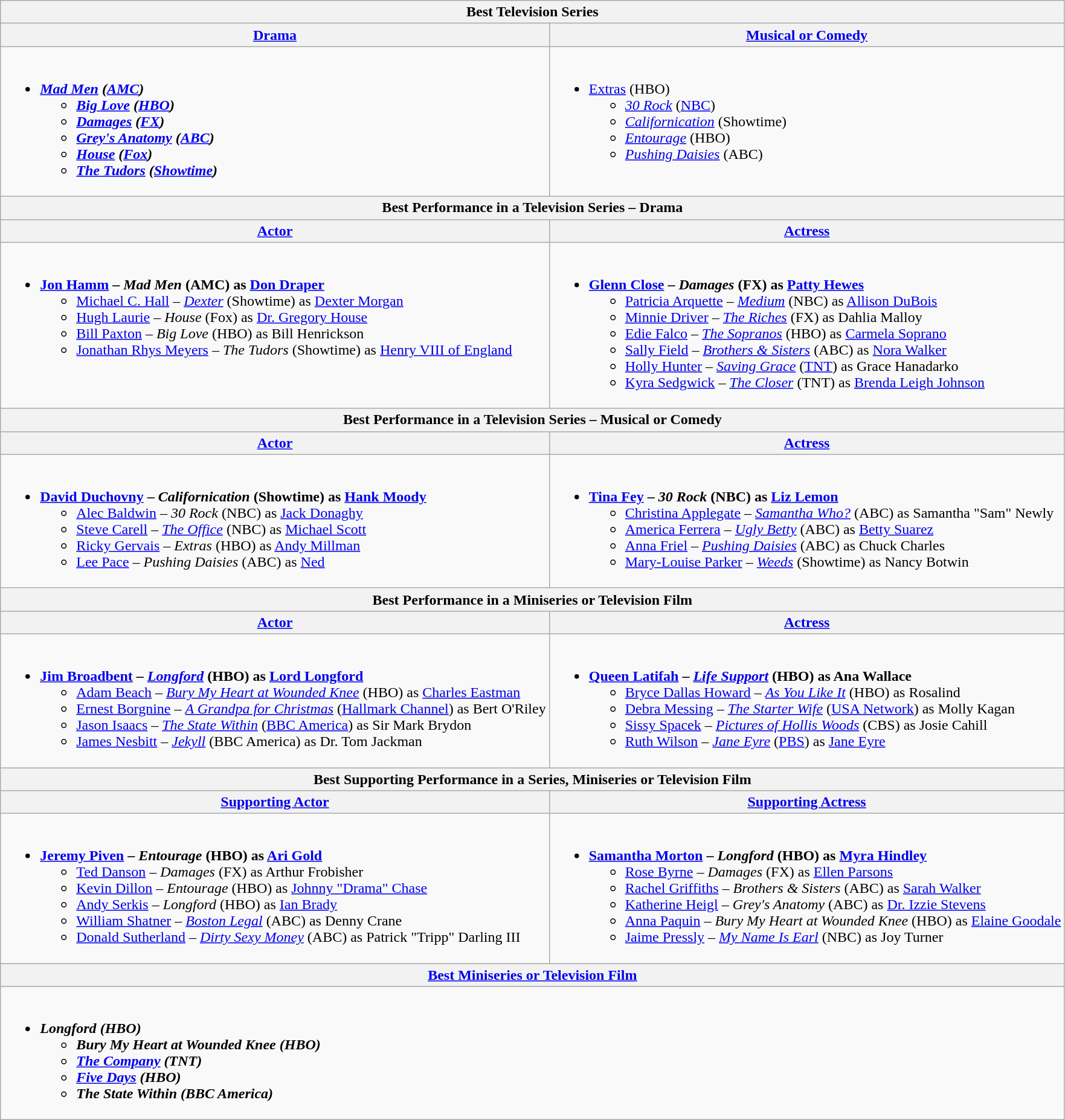<table class=wikitable style="width=100%">
<tr>
<th colspan=2>Best Television Series</th>
</tr>
<tr>
<th style="width=50%"><a href='#'>Drama</a></th>
<th style="width=50%"><a href='#'>Musical or Comedy</a></th>
</tr>
<tr>
<td valign="top"><br><ul><li><strong><em><a href='#'>Mad Men</a><em> (<a href='#'>AMC</a>)<strong><ul><li></em><a href='#'>Big Love</a><em> (<a href='#'>HBO</a>)</li><li></em><a href='#'>Damages</a><em> (<a href='#'>FX</a>)</li><li></em><a href='#'>Grey's Anatomy</a><em> (<a href='#'>ABC</a>)</li><li></em><a href='#'>House</a><em> (<a href='#'>Fox</a>)</li><li></em><a href='#'>The Tudors</a><em> (<a href='#'>Showtime</a>)</li></ul></li></ul></td>
<td valign="top"><br><ul><li></em></strong><a href='#'>Extras</a></em> (HBO)</strong><ul><li><em><a href='#'>30 Rock</a></em> (<a href='#'>NBC</a>)</li><li><em><a href='#'>Californication</a></em> (Showtime)</li><li><em><a href='#'>Entourage</a></em> (HBO)</li><li><em><a href='#'>Pushing Daisies</a></em> (ABC)</li></ul></li></ul></td>
</tr>
<tr>
<th colspan=2>Best Performance in a Television Series – Drama</th>
</tr>
<tr>
<th><a href='#'>Actor</a></th>
<th><a href='#'>Actress</a></th>
</tr>
<tr>
<td valign="top"><br><ul><li><strong><a href='#'>Jon Hamm</a> – <em>Mad Men</em> (AMC) as <a href='#'>Don Draper</a></strong><ul><li><a href='#'>Michael C. Hall</a> – <em><a href='#'>Dexter</a></em> (Showtime) as <a href='#'>Dexter Morgan</a></li><li><a href='#'>Hugh Laurie</a> – <em>House</em> (Fox) as <a href='#'>Dr. Gregory House</a></li><li><a href='#'>Bill Paxton</a> – <em>Big Love</em> (HBO) as Bill Henrickson</li><li><a href='#'>Jonathan Rhys Meyers</a> – <em>The Tudors</em> (Showtime) as <a href='#'>Henry VIII of England</a></li></ul></li></ul></td>
<td valign="top"><br><ul><li><strong><a href='#'>Glenn Close</a> – <em>Damages</em> (FX) as <a href='#'>Patty Hewes</a></strong><ul><li><a href='#'>Patricia Arquette</a> – <em><a href='#'>Medium</a></em> (NBC) as <a href='#'>Allison DuBois</a></li><li><a href='#'>Minnie Driver</a> – <em><a href='#'>The Riches</a></em> (FX) as Dahlia Malloy</li><li><a href='#'>Edie Falco</a> – <em><a href='#'>The Sopranos</a></em> (HBO) as <a href='#'>Carmela Soprano</a></li><li><a href='#'>Sally Field</a> – <em><a href='#'>Brothers & Sisters</a></em> (ABC) as <a href='#'>Nora Walker</a></li><li><a href='#'>Holly Hunter</a> – <em><a href='#'>Saving Grace</a></em> (<a href='#'>TNT</a>) as Grace Hanadarko</li><li><a href='#'>Kyra Sedgwick</a> – <em><a href='#'>The Closer</a></em> (TNT) as <a href='#'>Brenda Leigh Johnson</a></li></ul></li></ul></td>
</tr>
<tr>
<th colspan=2>Best Performance in a Television Series – Musical or Comedy</th>
</tr>
<tr>
<th><a href='#'>Actor</a></th>
<th><a href='#'>Actress</a></th>
</tr>
<tr>
<td valign="top"><br><ul><li><strong><a href='#'>David Duchovny</a> – <em>Californication</em> (Showtime) as <a href='#'>Hank Moody</a></strong><ul><li><a href='#'>Alec Baldwin</a> – <em>30 Rock</em> (NBC) as <a href='#'>Jack Donaghy</a></li><li><a href='#'>Steve Carell</a> – <em><a href='#'>The Office</a></em> (NBC) as <a href='#'>Michael Scott</a></li><li><a href='#'>Ricky Gervais</a> – <em>Extras</em> (HBO) as <a href='#'>Andy Millman</a></li><li><a href='#'>Lee Pace</a> – <em>Pushing Daisies</em> (ABC) as <a href='#'>Ned</a></li></ul></li></ul></td>
<td valign="top"><br><ul><li><strong><a href='#'>Tina Fey</a> – <em>30 Rock</em> (NBC) as <a href='#'>Liz Lemon</a></strong><ul><li><a href='#'>Christina Applegate</a> – <em><a href='#'>Samantha Who?</a></em> (ABC) as Samantha "Sam" Newly</li><li><a href='#'>America Ferrera</a> – <em><a href='#'>Ugly Betty</a></em> (ABC) as <a href='#'>Betty Suarez</a></li><li><a href='#'>Anna Friel</a> – <em><a href='#'>Pushing Daisies</a></em> (ABC) as Chuck Charles</li><li><a href='#'>Mary-Louise Parker</a> – <em><a href='#'>Weeds</a></em> (Showtime) as Nancy Botwin</li></ul></li></ul></td>
</tr>
<tr>
<th colspan=2>Best Performance in a Miniseries or Television Film</th>
</tr>
<tr>
<th><a href='#'>Actor</a></th>
<th><a href='#'>Actress</a></th>
</tr>
<tr>
<td valign="top"><br><ul><li><strong><a href='#'>Jim Broadbent</a> – <em><a href='#'>Longford</a></em> (HBO) as <a href='#'>Lord Longford</a></strong><ul><li><a href='#'>Adam Beach</a> – <em><a href='#'>Bury My Heart at Wounded Knee</a></em> (HBO) as <a href='#'>Charles Eastman</a></li><li><a href='#'>Ernest Borgnine</a> – <em><a href='#'>A Grandpa for Christmas</a></em> (<a href='#'>Hallmark Channel</a>) as Bert O'Riley</li><li><a href='#'>Jason Isaacs</a> – <em><a href='#'>The State Within</a></em> (<a href='#'>BBC America</a>) as Sir Mark Brydon</li><li><a href='#'>James Nesbitt</a> – <em><a href='#'>Jekyll</a></em> (BBC America) as Dr. Tom Jackman</li></ul></li></ul></td>
<td valign="top"><br><ul><li><strong><a href='#'>Queen Latifah</a> – <em><a href='#'>Life Support</a></em> (HBO) as Ana Wallace</strong><ul><li><a href='#'>Bryce Dallas Howard</a> – <em><a href='#'>As You Like It</a></em> (HBO) as Rosalind</li><li><a href='#'>Debra Messing</a> – <em><a href='#'>The Starter Wife</a></em> (<a href='#'>USA Network</a>) as Molly Kagan</li><li><a href='#'>Sissy Spacek</a> – <em><a href='#'>Pictures of Hollis Woods</a></em> (CBS) as Josie Cahill</li><li><a href='#'>Ruth Wilson</a> – <em><a href='#'>Jane Eyre</a></em> (<a href='#'>PBS</a>) as <a href='#'>Jane Eyre</a></li></ul></li></ul></td>
</tr>
<tr>
<th colspan=2>Best Supporting Performance in a Series, Miniseries or Television Film</th>
</tr>
<tr>
<th><a href='#'>Supporting Actor</a></th>
<th><a href='#'>Supporting Actress</a></th>
</tr>
<tr>
<td valign="top"><br><ul><li><strong><a href='#'>Jeremy Piven</a> – <em>Entourage</em> (HBO) as <a href='#'>Ari Gold</a></strong><ul><li><a href='#'>Ted Danson</a> – <em>Damages</em> (FX) as Arthur Frobisher</li><li><a href='#'>Kevin Dillon</a> – <em>Entourage</em> (HBO) as <a href='#'>Johnny "Drama" Chase</a></li><li><a href='#'>Andy Serkis</a> – <em>Longford</em> (HBO) as <a href='#'>Ian Brady</a></li><li><a href='#'>William Shatner</a> – <em><a href='#'>Boston Legal</a></em> (ABC) as Denny Crane</li><li><a href='#'>Donald Sutherland</a> – <em><a href='#'>Dirty Sexy Money</a></em> (ABC) as Patrick "Tripp" Darling III</li></ul></li></ul></td>
<td valign="top"><br><ul><li><strong><a href='#'>Samantha Morton</a> – <em>Longford</em> (HBO) as <a href='#'>Myra Hindley</a></strong><ul><li><a href='#'>Rose Byrne</a> – <em>Damages</em> (FX) as <a href='#'>Ellen Parsons</a></li><li><a href='#'>Rachel Griffiths</a> – <em>Brothers & Sisters</em> (ABC) as <a href='#'>Sarah Walker</a></li><li><a href='#'>Katherine Heigl</a> – <em>Grey's Anatomy</em> (ABC) as <a href='#'>Dr. Izzie Stevens</a></li><li><a href='#'>Anna Paquin</a> – <em>Bury My Heart at Wounded Knee</em> (HBO) as <a href='#'>Elaine Goodale</a></li><li><a href='#'>Jaime Pressly</a> – <em><a href='#'>My Name Is Earl</a></em> (NBC) as Joy Turner</li></ul></li></ul></td>
</tr>
<tr>
<th colspan=2><a href='#'>Best Miniseries or Television Film</a></th>
</tr>
<tr>
<td colspan=2 style="vertical-align:top;"><br><ul><li><strong><em>Longford<em> (HBO)<strong><ul><li></em>Bury My Heart at Wounded Knee<em> (HBO)</li><li></em><a href='#'>The Company</a><em> (TNT)</li><li></em><a href='#'>Five Days</a><em> (HBO)</li><li></em>The State Within<em> (BBC America)</li></ul></li></ul></td>
</tr>
</table>
